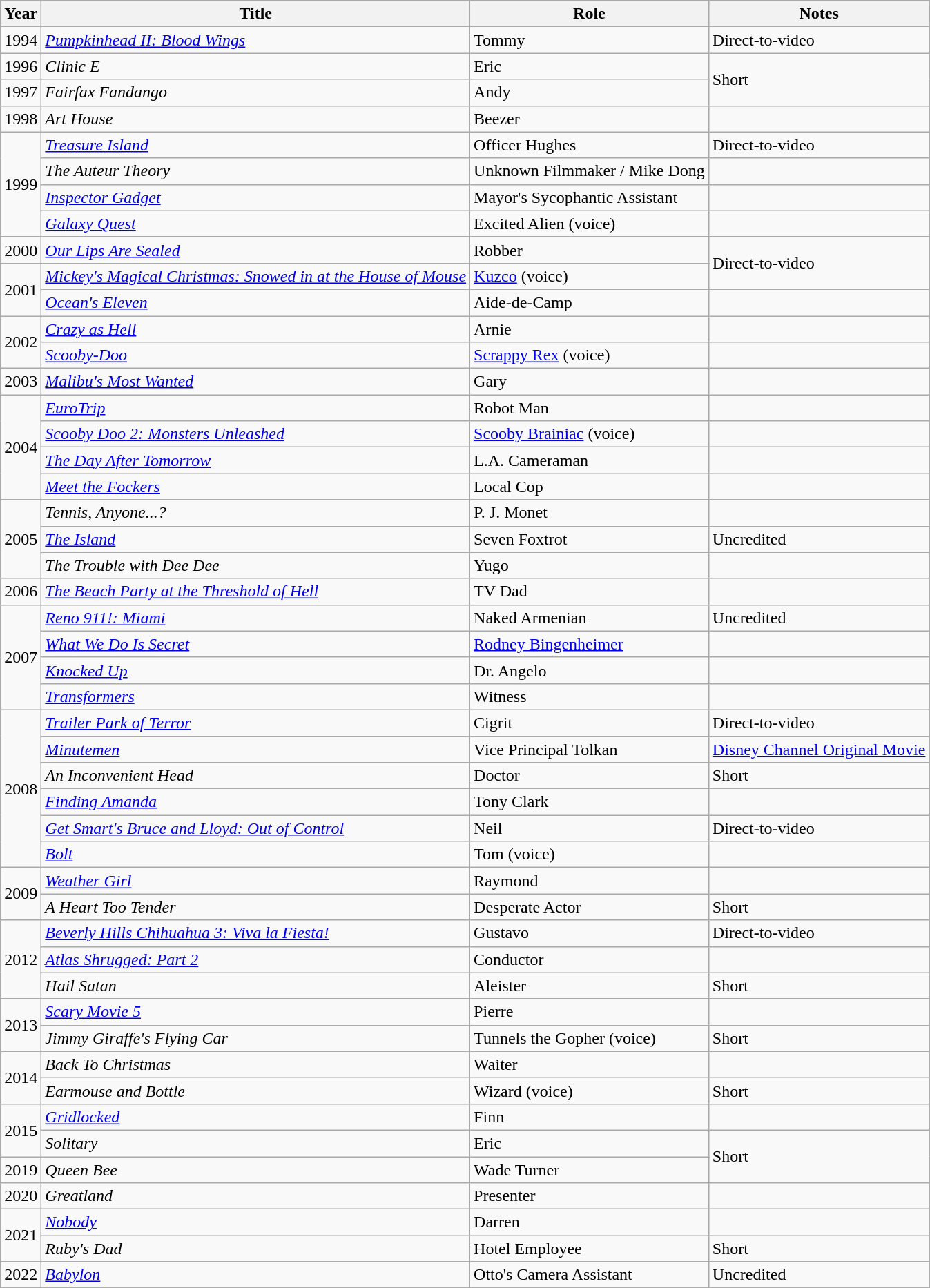<table class="wikitable sortable">
<tr>
<th>Year</th>
<th>Title</th>
<th>Role</th>
<th class="unsortable">Notes</th>
</tr>
<tr>
<td>1994</td>
<td><em><a href='#'>Pumpkinhead II: Blood Wings</a></em></td>
<td>Tommy</td>
<td>Direct-to-video</td>
</tr>
<tr>
<td>1996</td>
<td><em>Clinic E</em></td>
<td>Eric</td>
<td rowspan="2">Short</td>
</tr>
<tr>
<td>1997</td>
<td><em>Fairfax Fandango</em></td>
<td>Andy</td>
</tr>
<tr>
<td>1998</td>
<td><em>Art House</em></td>
<td>Beezer</td>
<td></td>
</tr>
<tr>
<td rowspan="4">1999</td>
<td><em><a href='#'>Treasure Island</a></em></td>
<td>Officer Hughes</td>
<td>Direct-to-video</td>
</tr>
<tr>
<td><em>The Auteur Theory</em></td>
<td>Unknown Filmmaker / Mike Dong</td>
<td></td>
</tr>
<tr>
<td><em><a href='#'>Inspector Gadget</a></em></td>
<td>Mayor's Sycophantic Assistant</td>
<td></td>
</tr>
<tr>
<td><em><a href='#'>Galaxy Quest</a></em></td>
<td>Excited Alien (voice)</td>
<td></td>
</tr>
<tr>
<td>2000</td>
<td><em><a href='#'>Our Lips Are Sealed</a></em></td>
<td>Robber</td>
<td rowspan="2">Direct-to-video</td>
</tr>
<tr>
<td rowspan="2">2001</td>
<td><em><a href='#'>Mickey's Magical Christmas: Snowed in at the House of Mouse</a></em></td>
<td><a href='#'>Kuzco</a> (voice)</td>
</tr>
<tr>
<td><em><a href='#'>Ocean's Eleven</a></em></td>
<td>Aide-de-Camp</td>
<td></td>
</tr>
<tr>
<td rowspan="2">2002</td>
<td><em><a href='#'>Crazy as Hell</a></em></td>
<td>Arnie</td>
<td></td>
</tr>
<tr>
<td><em><a href='#'>Scooby-Doo</a></em></td>
<td><a href='#'>Scrappy Rex</a> (voice)</td>
<td></td>
</tr>
<tr>
<td>2003</td>
<td><em><a href='#'>Malibu's Most Wanted</a></em></td>
<td>Gary</td>
<td></td>
</tr>
<tr>
<td rowspan="4">2004</td>
<td><em><a href='#'>EuroTrip</a></em></td>
<td>Robot Man</td>
<td></td>
</tr>
<tr>
<td><em><a href='#'>Scooby Doo 2: Monsters Unleashed</a></em></td>
<td><a href='#'>Scooby Brainiac</a> (voice)</td>
<td></td>
</tr>
<tr>
<td><em><a href='#'>The Day After Tomorrow</a></em></td>
<td>L.A. Cameraman</td>
<td></td>
</tr>
<tr>
<td><em><a href='#'>Meet the Fockers</a></em></td>
<td>Local Cop</td>
<td></td>
</tr>
<tr>
<td rowspan="3">2005</td>
<td><em>Tennis, Anyone...?</em></td>
<td>P. J. Monet</td>
<td></td>
</tr>
<tr>
<td><em><a href='#'>The Island</a></em></td>
<td>Seven Foxtrot</td>
<td>Uncredited</td>
</tr>
<tr>
<td><em>The Trouble with Dee Dee</em></td>
<td>Yugo</td>
<td></td>
</tr>
<tr>
<td>2006</td>
<td><em><a href='#'>The Beach Party at the Threshold of Hell</a></em></td>
<td>TV Dad</td>
<td></td>
</tr>
<tr>
<td rowspan="4">2007</td>
<td><em><a href='#'>Reno 911!: Miami</a></em></td>
<td>Naked Armenian</td>
<td>Uncredited</td>
</tr>
<tr>
<td><em><a href='#'>What We Do Is Secret</a></em></td>
<td><a href='#'>Rodney Bingenheimer</a></td>
<td></td>
</tr>
<tr>
<td><em><a href='#'>Knocked Up</a></em></td>
<td>Dr. Angelo</td>
<td></td>
</tr>
<tr>
<td><em><a href='#'>Transformers</a></em></td>
<td>Witness</td>
<td></td>
</tr>
<tr>
<td rowspan="6">2008</td>
<td><em><a href='#'>Trailer Park of Terror</a></em></td>
<td>Cigrit</td>
<td>Direct-to-video</td>
</tr>
<tr>
<td><em><a href='#'>Minutemen</a></em></td>
<td>Vice Principal Tolkan</td>
<td><a href='#'>Disney Channel Original Movie</a></td>
</tr>
<tr>
<td><em>An Inconvenient Head</em></td>
<td>Doctor</td>
<td>Short</td>
</tr>
<tr>
<td><em><a href='#'>Finding Amanda</a></em></td>
<td>Tony Clark</td>
<td></td>
</tr>
<tr>
<td><em><a href='#'>Get Smart's Bruce and Lloyd: Out of Control</a></em></td>
<td>Neil</td>
<td>Direct-to-video</td>
</tr>
<tr>
<td><em><a href='#'>Bolt</a></em></td>
<td>Tom (voice)</td>
<td></td>
</tr>
<tr>
<td rowspan="2">2009</td>
<td><em><a href='#'>Weather Girl</a></em></td>
<td>Raymond</td>
<td></td>
</tr>
<tr>
<td><em>A Heart Too Tender</em></td>
<td>Desperate Actor</td>
<td>Short</td>
</tr>
<tr>
<td rowspan="3">2012</td>
<td><em><a href='#'>Beverly Hills Chihuahua 3: Viva la Fiesta!</a></em></td>
<td>Gustavo</td>
<td>Direct-to-video</td>
</tr>
<tr>
<td><em><a href='#'>Atlas Shrugged: Part 2</a></em></td>
<td>Conductor</td>
<td></td>
</tr>
<tr>
<td><em>Hail Satan</em></td>
<td>Aleister</td>
<td>Short</td>
</tr>
<tr>
<td rowspan="2">2013</td>
<td><em><a href='#'>Scary Movie 5</a></em></td>
<td>Pierre</td>
<td></td>
</tr>
<tr>
<td><em>Jimmy Giraffe's Flying Car</em></td>
<td>Tunnels the Gopher (voice)</td>
<td>Short</td>
</tr>
<tr>
<td rowspan="2">2014</td>
<td><em>Back To Christmas</em></td>
<td>Waiter</td>
<td></td>
</tr>
<tr>
<td><em>Earmouse and Bottle</em></td>
<td>Wizard (voice)</td>
<td>Short</td>
</tr>
<tr>
<td rowspan="2">2015</td>
<td><em><a href='#'>Gridlocked</a></em></td>
<td>Finn</td>
<td></td>
</tr>
<tr>
<td><em>Solitary</em></td>
<td>Eric</td>
<td rowspan="2">Short</td>
</tr>
<tr>
<td>2019</td>
<td><em>Queen Bee</em></td>
<td>Wade Turner</td>
</tr>
<tr>
<td>2020</td>
<td><em>Greatland</em></td>
<td>Presenter</td>
<td></td>
</tr>
<tr>
<td rowspan="2">2021</td>
<td><em><a href='#'>Nobody</a></em></td>
<td>Darren</td>
<td></td>
</tr>
<tr>
<td><em>Ruby's Dad</em></td>
<td>Hotel Employee</td>
<td>Short</td>
</tr>
<tr>
<td>2022</td>
<td><em><a href='#'>Babylon</a></em></td>
<td>Otto's Camera Assistant</td>
<td>Uncredited</td>
</tr>
</table>
